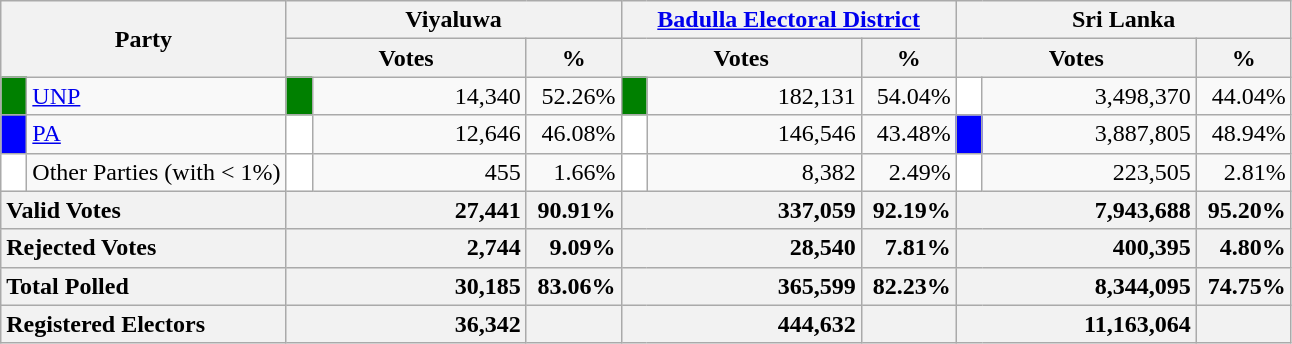<table class="wikitable">
<tr>
<th colspan="2" width="144px"rowspan="2">Party</th>
<th colspan="3" width="216px">Viyaluwa</th>
<th colspan="3" width="216px"><a href='#'>Badulla Electoral District</a></th>
<th colspan="3" width="216px">Sri Lanka</th>
</tr>
<tr>
<th colspan="2" width="144px">Votes</th>
<th>%</th>
<th colspan="2" width="144px">Votes</th>
<th>%</th>
<th colspan="2" width="144px">Votes</th>
<th>%</th>
</tr>
<tr>
<td style="background-color:green;" width="10px"></td>
<td style="text-align:left;"><a href='#'>UNP</a></td>
<td style="background-color:green;" width="10px"></td>
<td style="text-align:right;">14,340</td>
<td style="text-align:right;">52.26%</td>
<td style="background-color:green;" width="10px"></td>
<td style="text-align:right;">182,131</td>
<td style="text-align:right;">54.04%</td>
<td style="background-color:white;" width="10px"></td>
<td style="text-align:right;">3,498,370</td>
<td style="text-align:right;">44.04%</td>
</tr>
<tr>
<td style="background-color:blue;" width="10px"></td>
<td style="text-align:left;"><a href='#'>PA</a></td>
<td style="background-color:white;" width="10px"></td>
<td style="text-align:right;">12,646</td>
<td style="text-align:right;">46.08%</td>
<td style="background-color:white;" width="10px"></td>
<td style="text-align:right;">146,546</td>
<td style="text-align:right;">43.48%</td>
<td style="background-color:blue;" width="10px"></td>
<td style="text-align:right;">3,887,805</td>
<td style="text-align:right;">48.94%</td>
</tr>
<tr>
<td style="background-color:white;" width="10px"></td>
<td style="text-align:left;">Other Parties (with < 1%)</td>
<td style="background-color:white;" width="10px"></td>
<td style="text-align:right;">455</td>
<td style="text-align:right;">1.66%</td>
<td style="background-color:white;" width="10px"></td>
<td style="text-align:right;">8,382</td>
<td style="text-align:right;">2.49%</td>
<td style="background-color:white;" width="10px"></td>
<td style="text-align:right;">223,505</td>
<td style="text-align:right;">2.81%</td>
</tr>
<tr>
<th colspan="2" width="144px"style="text-align:left;">Valid Votes</th>
<th style="text-align:right;"colspan="2" width="144px">27,441</th>
<th style="text-align:right;">90.91%</th>
<th style="text-align:right;"colspan="2" width="144px">337,059</th>
<th style="text-align:right;">92.19%</th>
<th style="text-align:right;"colspan="2" width="144px">7,943,688</th>
<th style="text-align:right;">95.20%</th>
</tr>
<tr>
<th colspan="2" width="144px"style="text-align:left;">Rejected Votes</th>
<th style="text-align:right;"colspan="2" width="144px">2,744</th>
<th style="text-align:right;">9.09%</th>
<th style="text-align:right;"colspan="2" width="144px">28,540</th>
<th style="text-align:right;">7.81%</th>
<th style="text-align:right;"colspan="2" width="144px">400,395</th>
<th style="text-align:right;">4.80%</th>
</tr>
<tr>
<th colspan="2" width="144px"style="text-align:left;">Total Polled</th>
<th style="text-align:right;"colspan="2" width="144px">30,185</th>
<th style="text-align:right;">83.06%</th>
<th style="text-align:right;"colspan="2" width="144px">365,599</th>
<th style="text-align:right;">82.23%</th>
<th style="text-align:right;"colspan="2" width="144px">8,344,095</th>
<th style="text-align:right;">74.75%</th>
</tr>
<tr>
<th colspan="2" width="144px"style="text-align:left;">Registered Electors</th>
<th style="text-align:right;"colspan="2" width="144px">36,342</th>
<th></th>
<th style="text-align:right;"colspan="2" width="144px">444,632</th>
<th></th>
<th style="text-align:right;"colspan="2" width="144px">11,163,064</th>
<th></th>
</tr>
</table>
